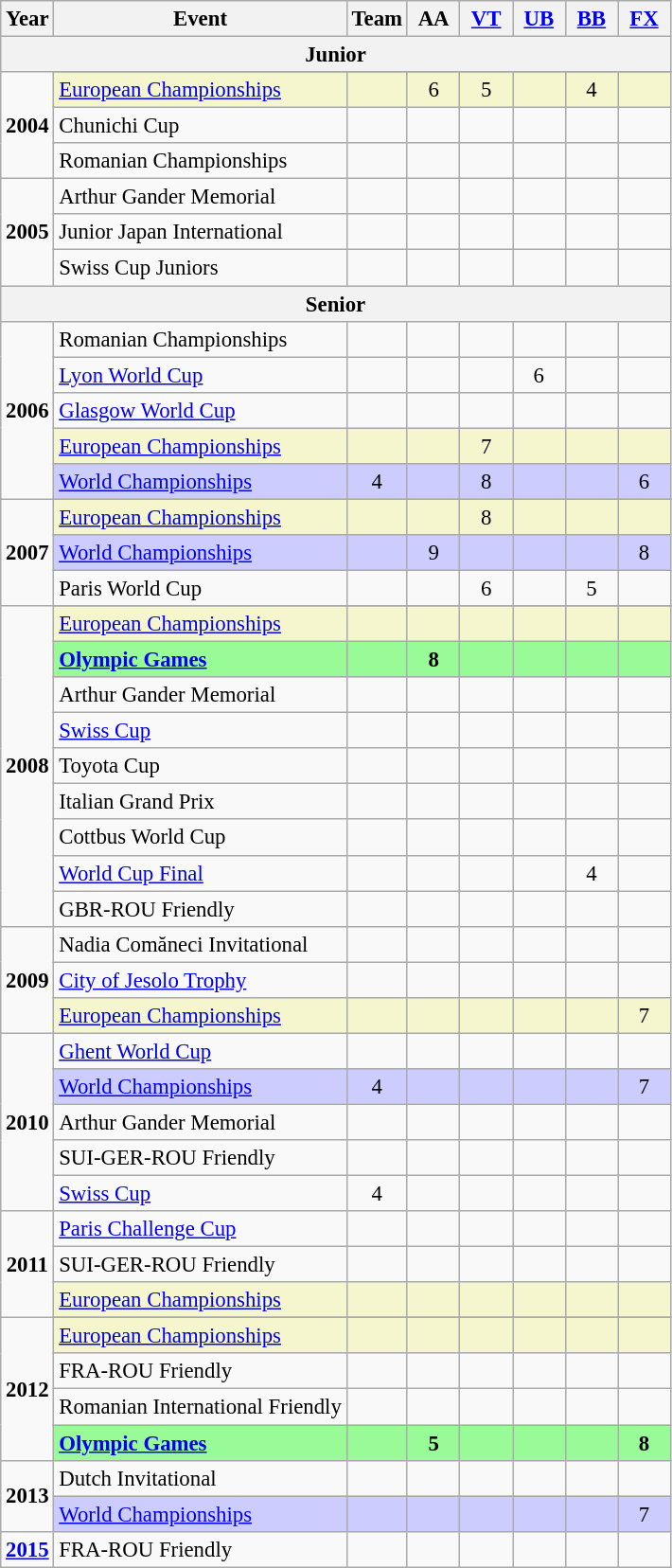<table class="wikitable" style="text-align:center; font-size:95%;">
<tr>
<th align=center>Year</th>
<th align=center>Event</th>
<th style="width:30px;">Team</th>
<th style="width:30px;">AA</th>
<th style="width:30px;"><a href='#'>VT</a></th>
<th style="width:30px;"><a href='#'>UB</a></th>
<th style="width:30px;"><a href='#'>BB</a></th>
<th style="width:30px;"><a href='#'>FX</a></th>
</tr>
<tr>
<th colspan="8">Junior</th>
</tr>
<tr>
<td rowspan="4"><strong>2004</strong></td>
</tr>
<tr bgcolor=#F5F6CE>
<td align=left><a href='#'>European Championships</a></td>
<td></td>
<td>6</td>
<td>5</td>
<td></td>
<td>4</td>
<td></td>
</tr>
<tr>
<td align=left>Chunichi Cup</td>
<td></td>
<td></td>
<td></td>
<td></td>
<td></td>
<td></td>
</tr>
<tr>
<td align=left>Romanian Championships</td>
<td></td>
<td></td>
<td></td>
<td></td>
<td></td>
<td></td>
</tr>
<tr>
<td rowspan="3"><strong>2005</strong></td>
<td align=left>Arthur Gander Memorial</td>
<td></td>
<td></td>
<td></td>
<td></td>
<td></td>
<td></td>
</tr>
<tr>
<td align=left>Junior Japan International</td>
<td></td>
<td></td>
<td></td>
<td></td>
<td></td>
<td></td>
</tr>
<tr>
<td align=left>Swiss Cup Juniors</td>
<td></td>
<td></td>
<td></td>
<td></td>
<td></td>
<td></td>
</tr>
<tr>
<th colspan="8">Senior</th>
</tr>
<tr>
<td rowspan="5"><strong>2006</strong></td>
<td align=left>Romanian Championships</td>
<td></td>
<td></td>
<td></td>
<td></td>
<td></td>
<td></td>
</tr>
<tr>
<td align=left><a href='#'>Lyon World Cup</a></td>
<td></td>
<td></td>
<td></td>
<td>6</td>
<td></td>
<td></td>
</tr>
<tr>
<td align=left><a href='#'>Glasgow World Cup</a></td>
<td></td>
<td></td>
<td></td>
<td></td>
<td></td>
<td></td>
</tr>
<tr bgcolor=#F5F6CE>
<td align=left><a href='#'>European Championships</a></td>
<td></td>
<td></td>
<td>7</td>
<td></td>
<td></td>
<td></td>
</tr>
<tr bgcolor=#CCCCFF>
<td align=left><a href='#'>World Championships</a></td>
<td>4</td>
<td></td>
<td>8</td>
<td></td>
<td></td>
<td>6</td>
</tr>
<tr>
<td rowspan="4"><strong>2007</strong></td>
</tr>
<tr bgcolor=#F5F6CE>
<td align=left><a href='#'>European Championships</a></td>
<td></td>
<td></td>
<td>8</td>
<td></td>
<td></td>
<td></td>
</tr>
<tr bgcolor=#CCCCFF>
<td align=left><a href='#'>World Championships</a></td>
<td></td>
<td>9</td>
<td></td>
<td></td>
<td></td>
<td>8</td>
</tr>
<tr>
<td align=left>Paris World Cup</td>
<td></td>
<td></td>
<td>6</td>
<td></td>
<td>5</td>
<td></td>
</tr>
<tr>
<td rowspan="10"><strong>2008</strong></td>
</tr>
<tr bgcolor=#F5F6CE>
<td align=left><a href='#'>European Championships</a></td>
<td></td>
<td></td>
<td></td>
<td></td>
<td></td>
<td></td>
</tr>
<tr bgcolor=98FB98>
<td align=left><strong><a href='#'>Olympic Games</a></strong></td>
<td></td>
<td><strong>8</strong></td>
<td></td>
<td></td>
<td></td>
<td></td>
</tr>
<tr>
<td align=left>Arthur Gander Memorial</td>
<td></td>
<td></td>
<td></td>
<td></td>
<td></td>
<td></td>
</tr>
<tr>
<td align=left><a href='#'>Swiss Cup</a></td>
<td></td>
<td></td>
<td></td>
<td></td>
<td></td>
<td></td>
</tr>
<tr>
<td align=left>Toyota Cup</td>
<td></td>
<td></td>
<td></td>
<td></td>
<td></td>
<td></td>
</tr>
<tr>
<td align=left>Italian Grand Prix</td>
<td></td>
<td></td>
<td></td>
<td></td>
<td></td>
<td></td>
</tr>
<tr>
<td align=left>Cottbus World Cup</td>
<td></td>
<td></td>
<td></td>
<td></td>
<td></td>
<td></td>
</tr>
<tr>
<td align=left><a href='#'>World Cup Final</a></td>
<td></td>
<td></td>
<td></td>
<td></td>
<td>4</td>
<td></td>
</tr>
<tr>
<td align=left>GBR-ROU Friendly</td>
<td></td>
<td></td>
<td></td>
<td></td>
<td></td>
<td></td>
</tr>
<tr>
<td rowspan="3"><strong>2009</strong></td>
<td align=left>Nadia Comăneci Invitational</td>
<td></td>
<td></td>
<td></td>
<td></td>
<td></td>
<td></td>
</tr>
<tr>
<td align=left><a href='#'>City of Jesolo Trophy</a></td>
<td></td>
<td></td>
<td></td>
<td></td>
<td></td>
<td></td>
</tr>
<tr bgcolor=#F5F6CE>
<td align=left><a href='#'>European Championships</a></td>
<td></td>
<td></td>
<td></td>
<td></td>
<td></td>
<td>7</td>
</tr>
<tr>
<td rowspan="5"><strong>2010</strong></td>
<td align=left><a href='#'>Ghent World Cup</a></td>
<td></td>
<td></td>
<td></td>
<td></td>
<td></td>
<td></td>
</tr>
<tr bgcolor=#CCCCFF>
<td align=left><a href='#'>World Championships</a></td>
<td>4</td>
<td></td>
<td></td>
<td></td>
<td></td>
<td>7</td>
</tr>
<tr>
<td align=left>Arthur Gander Memorial</td>
<td></td>
<td></td>
<td></td>
<td></td>
<td></td>
<td></td>
</tr>
<tr>
<td align=left>SUI-GER-ROU Friendly</td>
<td></td>
<td></td>
<td></td>
<td></td>
<td></td>
<td></td>
</tr>
<tr>
<td align=left><a href='#'>Swiss Cup</a></td>
<td>4</td>
<td></td>
<td></td>
<td></td>
<td></td>
<td></td>
</tr>
<tr>
<td rowspan="3"><strong>2011</strong></td>
<td align=left><a href='#'>Paris Challenge Cup</a></td>
<td></td>
<td></td>
<td></td>
<td></td>
<td></td>
<td></td>
</tr>
<tr>
<td align=left>SUI-GER-ROU Friendly</td>
<td></td>
<td></td>
<td></td>
<td></td>
<td></td>
<td></td>
</tr>
<tr bgcolor=#F5F6CE>
<td align=left><a href='#'>European Championships</a></td>
<td></td>
<td></td>
<td></td>
<td></td>
<td></td>
<td></td>
</tr>
<tr>
<td rowspan="5"><strong>2012</strong></td>
</tr>
<tr bgcolor=#F5F6CE>
<td align=left><a href='#'>European Championships</a></td>
<td></td>
<td></td>
<td></td>
<td></td>
<td></td>
<td></td>
</tr>
<tr>
<td align=left>FRA-ROU Friendly</td>
<td></td>
<td></td>
<td></td>
<td></td>
<td></td>
<td></td>
</tr>
<tr>
<td align=left>Romanian International Friendly</td>
<td></td>
<td></td>
<td></td>
<td></td>
<td></td>
<td></td>
</tr>
<tr bgcolor=98FB98>
<td align=left><strong><a href='#'>Olympic Games</a></strong></td>
<td></td>
<td><strong>5</strong></td>
<td></td>
<td></td>
<td></td>
<td><strong>8</strong></td>
</tr>
<tr>
<td rowspan="2"><strong>2013</strong></td>
<td align=left>Dutch Invitational</td>
<td></td>
<td></td>
<td></td>
<td></td>
<td></td>
<td></td>
</tr>
<tr bgcolor=#CCCCFF>
<td align=left><a href='#'>World Championships</a></td>
<td></td>
<td></td>
<td></td>
<td></td>
<td></td>
<td>7</td>
</tr>
<tr>
<td rowspan="1"><strong><a href='#'>2015</a></strong></td>
<td align=left>FRA-ROU Friendly</td>
<td></td>
<td></td>
<td></td>
<td></td>
<td></td>
<td></td>
</tr>
</table>
